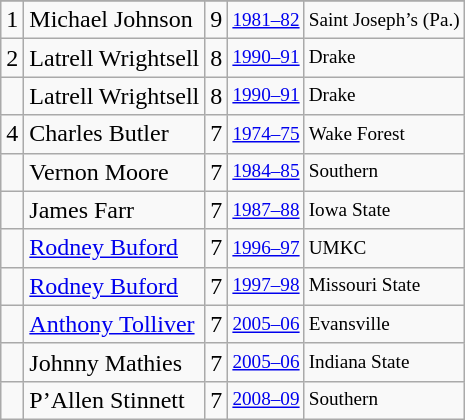<table class="wikitable">
<tr>
</tr>
<tr>
<td>1</td>
<td>Michael Johnson</td>
<td>9</td>
<td style="font-size:80%;"><a href='#'>1981–82</a></td>
<td style="font-size:80%;">Saint Joseph’s (Pa.)</td>
</tr>
<tr>
<td>2</td>
<td>Latrell Wrightsell</td>
<td>8</td>
<td style="font-size:80%;"><a href='#'>1990–91</a></td>
<td style="font-size:80%;">Drake</td>
</tr>
<tr>
<td></td>
<td>Latrell Wrightsell</td>
<td>8</td>
<td style="font-size:80%;"><a href='#'>1990–91</a></td>
<td style="font-size:80%;">Drake</td>
</tr>
<tr>
<td>4</td>
<td>Charles Butler</td>
<td>7</td>
<td style="font-size:80%;"><a href='#'>1974–75</a></td>
<td style="font-size:80%;">Wake Forest</td>
</tr>
<tr>
<td></td>
<td>Vernon Moore</td>
<td>7</td>
<td style="font-size:80%;"><a href='#'>1984–85</a></td>
<td style="font-size:80%;">Southern</td>
</tr>
<tr>
<td></td>
<td>James Farr</td>
<td>7</td>
<td style="font-size:80%;"><a href='#'>1987–88</a></td>
<td style="font-size:80%;">Iowa State</td>
</tr>
<tr>
<td></td>
<td><a href='#'>Rodney Buford</a></td>
<td>7</td>
<td style="font-size:80%;"><a href='#'>1996–97</a></td>
<td style="font-size:80%;">UMKC</td>
</tr>
<tr>
<td></td>
<td><a href='#'>Rodney Buford</a></td>
<td>7</td>
<td style="font-size:80%;"><a href='#'>1997–98</a></td>
<td style="font-size:80%;">Missouri State</td>
</tr>
<tr>
<td></td>
<td><a href='#'>Anthony Tolliver</a></td>
<td>7</td>
<td style="font-size:80%;"><a href='#'>2005–06</a></td>
<td style="font-size:80%;">Evansville</td>
</tr>
<tr>
<td></td>
<td>Johnny Mathies</td>
<td>7</td>
<td style="font-size:80%;"><a href='#'>2005–06</a></td>
<td style="font-size:80%;">Indiana State</td>
</tr>
<tr>
<td></td>
<td>P’Allen Stinnett</td>
<td>7</td>
<td style="font-size:80%;"><a href='#'>2008–09</a></td>
<td style="font-size:80%;">Southern</td>
</tr>
</table>
